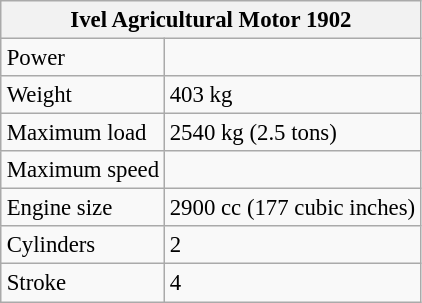<table align="right" class="wikitable" style="margin: 0 1em 1em 1em; font-size: 95%;">
<tr>
<th colspan="2">Ivel Agricultural Motor 1902</th>
</tr>
<tr>
<td>Power</td>
<td></td>
</tr>
<tr>
<td>Weight</td>
<td>403 kg</td>
</tr>
<tr>
<td>Maximum load</td>
<td>2540 kg (2.5 tons)</td>
</tr>
<tr>
<td>Maximum speed</td>
<td></td>
</tr>
<tr>
<td>Engine size</td>
<td>2900 cc (177 cubic inches)</td>
</tr>
<tr>
<td>Cylinders</td>
<td>2</td>
</tr>
<tr>
<td>Stroke</td>
<td>4</td>
</tr>
</table>
